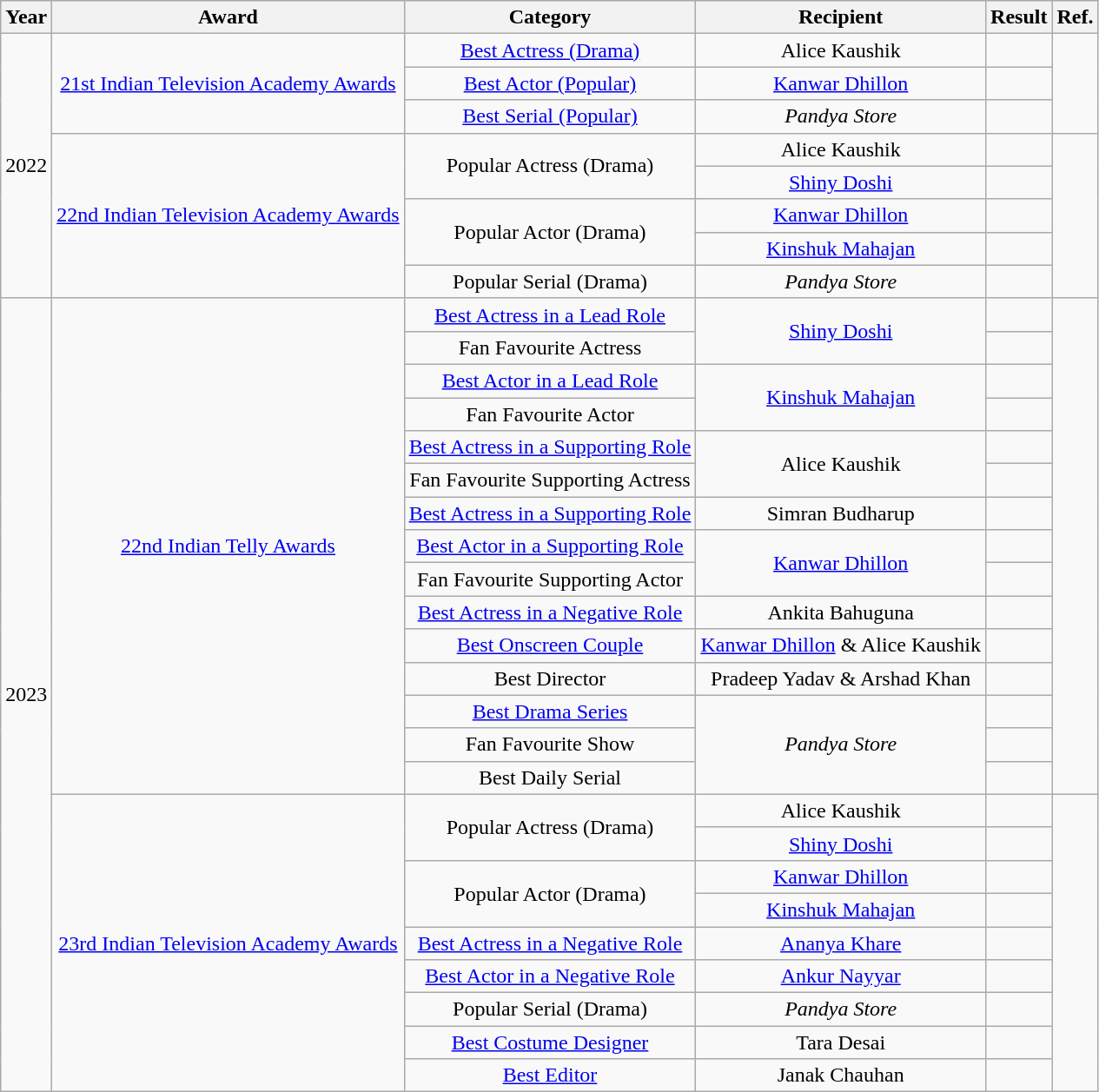<table class="wikitable" style="text-align:center;">
<tr>
<th>Year</th>
<th>Award</th>
<th>Category</th>
<th>Recipient</th>
<th>Result</th>
<th>Ref.</th>
</tr>
<tr>
<td rowspan="8">2022</td>
<td rowspan="3"><a href='#'>21st Indian Television Academy Awards</a></td>
<td><a href='#'>Best Actress (Drama)</a></td>
<td>Alice Kaushik</td>
<td></td>
<td rowspan="3"></td>
</tr>
<tr>
<td><a href='#'>Best Actor (Popular)</a></td>
<td><a href='#'>Kanwar Dhillon</a></td>
<td></td>
</tr>
<tr>
<td><a href='#'>Best Serial (Popular)</a></td>
<td><em>Pandya Store</em></td>
<td></td>
</tr>
<tr>
<td rowspan="5"><a href='#'>22nd Indian Television Academy Awards</a></td>
<td rowspan="2">Popular Actress (Drama)</td>
<td>Alice Kaushik</td>
<td></td>
<td rowspan="5"></td>
</tr>
<tr>
<td><a href='#'>Shiny Doshi</a></td>
<td></td>
</tr>
<tr>
<td rowspan="2">Popular Actor (Drama)</td>
<td><a href='#'>Kanwar Dhillon</a></td>
<td></td>
</tr>
<tr>
<td><a href='#'>Kinshuk Mahajan</a></td>
<td></td>
</tr>
<tr>
<td>Popular Serial (Drama)</td>
<td><em>Pandya Store</em></td>
<td></td>
</tr>
<tr>
<td rowspan="24">2023</td>
<td rowspan="15"><a href='#'>22nd Indian Telly Awards</a></td>
<td><a href='#'>Best Actress in a Lead Role</a></td>
<td rowspan="2"><a href='#'>Shiny Doshi</a></td>
<td></td>
<td rowspan="15"></td>
</tr>
<tr>
<td>Fan Favourite Actress</td>
<td></td>
</tr>
<tr>
<td><a href='#'>Best Actor in a Lead Role</a></td>
<td rowspan="2"><a href='#'>Kinshuk Mahajan</a></td>
<td></td>
</tr>
<tr>
<td>Fan Favourite Actor</td>
<td></td>
</tr>
<tr>
<td><a href='#'>Best Actress in a Supporting Role</a></td>
<td rowspan="2">Alice Kaushik</td>
<td></td>
</tr>
<tr>
<td>Fan Favourite Supporting Actress</td>
<td></td>
</tr>
<tr>
<td><a href='#'>Best Actress in a Supporting Role</a></td>
<td>Simran Budharup</td>
<td></td>
</tr>
<tr>
<td><a href='#'>Best Actor in a Supporting Role</a></td>
<td rowspan="2"><a href='#'>Kanwar Dhillon</a></td>
<td></td>
</tr>
<tr>
<td>Fan Favourite Supporting Actor</td>
<td></td>
</tr>
<tr>
<td><a href='#'>Best Actress in a Negative Role</a></td>
<td>Ankita Bahuguna</td>
<td></td>
</tr>
<tr>
<td><a href='#'>Best Onscreen Couple</a></td>
<td><a href='#'>Kanwar Dhillon</a> & Alice Kaushik</td>
<td></td>
</tr>
<tr>
<td>Best Director</td>
<td>Pradeep Yadav & Arshad Khan</td>
<td></td>
</tr>
<tr>
<td><a href='#'>Best Drama Series</a></td>
<td rowspan="3"><em>Pandya Store</em></td>
<td></td>
</tr>
<tr>
<td>Fan Favourite Show</td>
<td></td>
</tr>
<tr>
<td>Best Daily Serial</td>
<td></td>
</tr>
<tr>
<td rowspan="9"><a href='#'>23rd Indian Television Academy Awards</a></td>
<td rowspan="2">Popular Actress (Drama)</td>
<td>Alice Kaushik</td>
<td></td>
<td rowspan="9"></td>
</tr>
<tr>
<td><a href='#'>Shiny Doshi</a></td>
<td></td>
</tr>
<tr>
<td rowspan="2">Popular Actor (Drama)</td>
<td><a href='#'>Kanwar Dhillon</a></td>
<td></td>
</tr>
<tr>
<td><a href='#'>Kinshuk Mahajan</a></td>
<td></td>
</tr>
<tr>
<td><a href='#'>Best Actress in a Negative Role</a></td>
<td><a href='#'>Ananya Khare</a></td>
<td></td>
</tr>
<tr>
<td><a href='#'>Best Actor in a Negative Role</a></td>
<td><a href='#'>Ankur Nayyar</a></td>
<td></td>
</tr>
<tr>
<td>Popular Serial (Drama)</td>
<td><em>Pandya Store</em></td>
<td></td>
</tr>
<tr>
<td><a href='#'>Best Costume Designer</a></td>
<td>Tara Desai</td>
<td></td>
</tr>
<tr>
<td><a href='#'>Best Editor</a></td>
<td>Janak Chauhan</td>
<td></td>
</tr>
</table>
